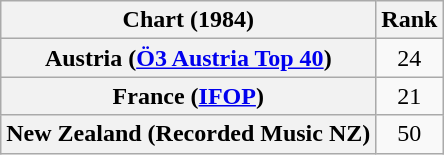<table class="wikitable plainrowheaders sortable">
<tr>
<th>Chart (1984)</th>
<th>Rank</th>
</tr>
<tr>
<th scope="row">Austria (<a href='#'>Ö3 Austria Top 40</a>)</th>
<td align="center">24</td>
</tr>
<tr>
<th scope="row">France (<a href='#'>IFOP</a>)</th>
<td align="center">21</td>
</tr>
<tr>
<th scope="row">New Zealand (Recorded Music NZ)</th>
<td align="center">50</td>
</tr>
</table>
